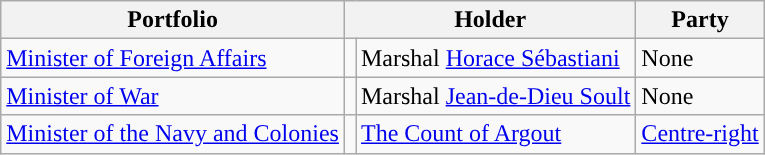<table class="wikitable">
<tr>
<th>Portfolio</th>
<th colspan=2>Holder</th>
<th>Party</th>
</tr>
<tr>
<td><a href='#'>Minister of Foreign Affairs</a></td>
<td style="background:"></td>
<td>Marshal <a href='#'>Horace Sébastiani</a></td>
<td>None</td>
</tr>
<tr>
<td><a href='#'>Minister of War</a></td>
<td style="background:"></td>
<td>Marshal <a href='#'>Jean-de-Dieu Soult</a></td>
<td>None</td>
</tr>
<tr>
<td><a href='#'>Minister of the Navy and Colonies</a></td>
<td style="background:"></td>
<td><a href='#'>The Count of Argout</a></td>
<td><a href='#'>Centre-right</a></td>
</tr>
</table>
